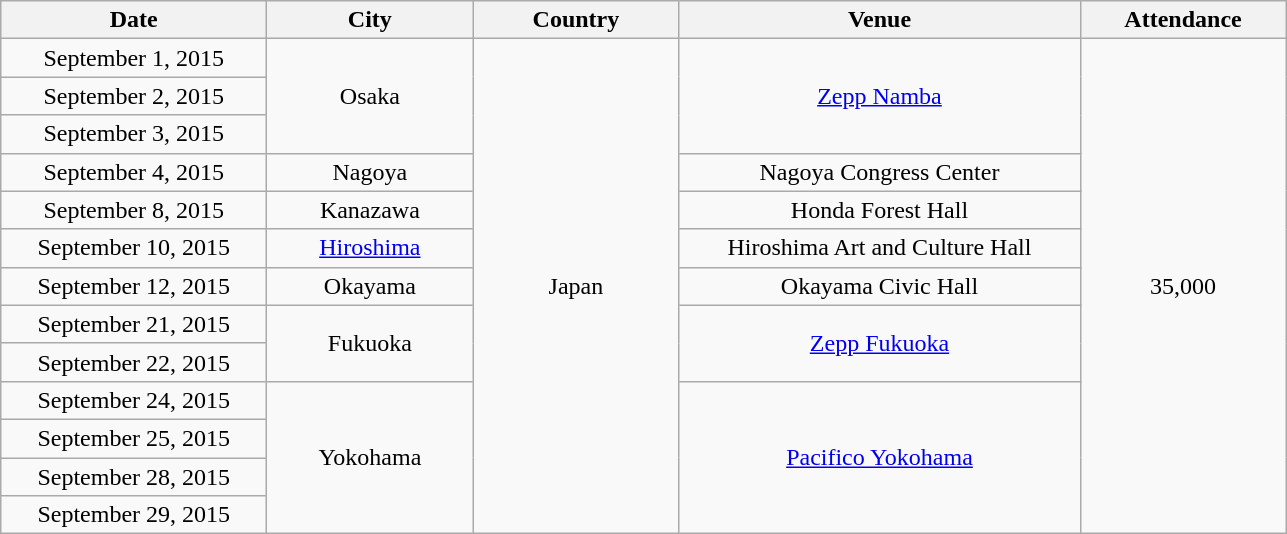<table class="wikitable" style="text-align:center;">
<tr>
<th width="170">Date</th>
<th width="130">City</th>
<th width="130">Country</th>
<th width="260">Venue</th>
<th width="130">Attendance</th>
</tr>
<tr>
<td>September 1, 2015</td>
<td rowspan="3">Osaka</td>
<td rowspan="13">Japan</td>
<td rowspan="3"><a href='#'>Zepp Namba</a></td>
<td rowspan="13">35,000</td>
</tr>
<tr>
<td>September 2, 2015</td>
</tr>
<tr>
<td>September 3, 2015</td>
</tr>
<tr>
<td>September 4, 2015</td>
<td>Nagoya</td>
<td>Nagoya Congress Center</td>
</tr>
<tr>
<td>September 8, 2015</td>
<td>Kanazawa</td>
<td>Honda Forest Hall</td>
</tr>
<tr>
<td>September 10, 2015</td>
<td><a href='#'>Hiroshima</a></td>
<td>Hiroshima Art and Culture Hall</td>
</tr>
<tr>
<td>September 12, 2015</td>
<td>Okayama</td>
<td>Okayama Civic Hall</td>
</tr>
<tr>
<td>September 21, 2015</td>
<td rowspan="2">Fukuoka</td>
<td rowspan="2"><a href='#'>Zepp Fukuoka</a></td>
</tr>
<tr>
<td>September 22, 2015</td>
</tr>
<tr>
<td>September 24, 2015</td>
<td rowspan="4">Yokohama</td>
<td rowspan="4"><a href='#'>Pacifico Yokohama</a></td>
</tr>
<tr>
<td>September 25, 2015</td>
</tr>
<tr>
<td>September 28, 2015</td>
</tr>
<tr>
<td>September 29, 2015</td>
</tr>
</table>
